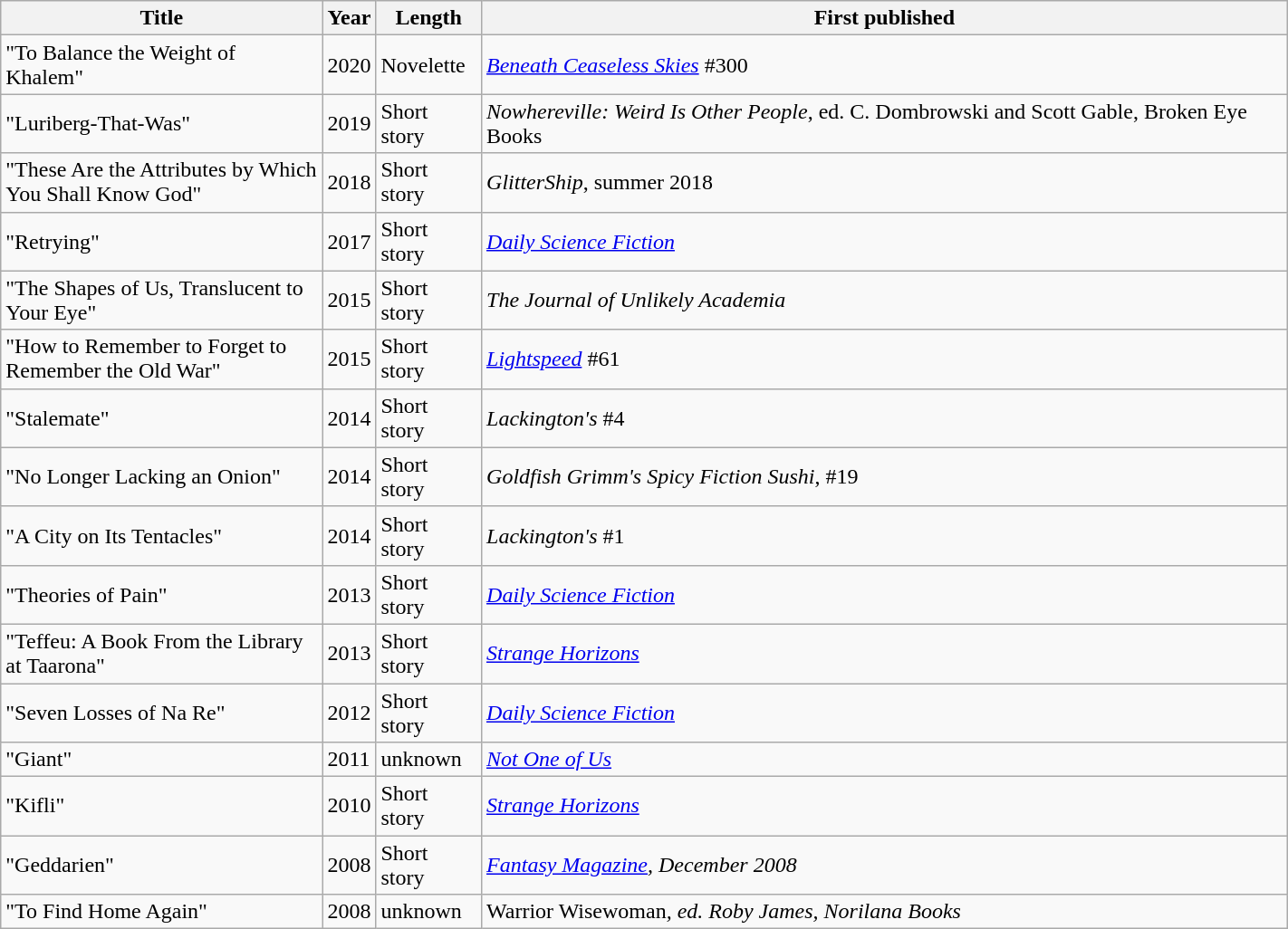<table class='wikitable sortable' width='75%'>
<tr>
<th width=25%>Title</th>
<th>Year</th>
<th>Length</th>
<th>First published</th>
</tr>
<tr>
<td>"To Balance the Weight of Khalem"</td>
<td>2020</td>
<td>Novelette</td>
<td><em><a href='#'>Beneath Ceaseless Skies</a></em> #300</td>
</tr>
<tr>
<td>"Luriberg-That-Was"</td>
<td>2019</td>
<td>Short story</td>
<td><em>Nowhereville: Weird Is Other People</em>, ed. C. Dombrowski and Scott Gable, Broken Eye Books</td>
</tr>
<tr>
<td>"These Are the Attributes by Which You Shall Know God"</td>
<td>2018</td>
<td>Short story</td>
<td><em>GlitterShip</em>, summer 2018</td>
</tr>
<tr>
<td>"Retrying"</td>
<td>2017</td>
<td>Short story</td>
<td><em><a href='#'>Daily Science Fiction</a></em></td>
</tr>
<tr>
<td>"The Shapes of Us, Translucent to Your Eye"</td>
<td>2015</td>
<td>Short story</td>
<td><em>The Journal of Unlikely Academia</em></td>
</tr>
<tr>
<td>"How to Remember to Forget to Remember the Old War"</td>
<td>2015</td>
<td>Short story</td>
<td><em><a href='#'>Lightspeed</a></em> #61</td>
</tr>
<tr>
<td>"Stalemate"</td>
<td>2014</td>
<td>Short story</td>
<td><em>Lackington's</em> #4</td>
</tr>
<tr>
<td>"No Longer Lacking an Onion"</td>
<td>2014</td>
<td>Short story</td>
<td><em>Goldfish Grimm's Spicy Fiction Sushi</em>, #19</td>
</tr>
<tr>
<td>"A City on Its Tentacles"</td>
<td>2014</td>
<td>Short story</td>
<td><em>Lackington's</em> #1</td>
</tr>
<tr>
<td>"Theories of Pain"</td>
<td>2013</td>
<td>Short story</td>
<td><em><a href='#'>Daily Science Fiction</a></em></td>
</tr>
<tr>
<td>"Teffeu: A Book From the Library at Taarona"</td>
<td>2013</td>
<td>Short story</td>
<td><em><a href='#'>Strange Horizons</a></em></td>
</tr>
<tr>
<td>"Seven Losses of Na Re"</td>
<td>2012</td>
<td>Short story</td>
<td><em><a href='#'>Daily Science Fiction</a></em></td>
</tr>
<tr>
<td>"Giant"</td>
<td>2011</td>
<td>unknown</td>
<td><em><a href='#'>Not One of Us</a></em></td>
</tr>
<tr>
<td>"Kifli"</td>
<td>2010</td>
<td>Short story</td>
<td><em><a href='#'>Strange Horizons</a></em></td>
</tr>
<tr>
<td>"Geddarien"</td>
<td>2008</td>
<td>Short story</td>
<td><em><a href='#'>Fantasy Magazine</a>, December 2008</td>
</tr>
<tr>
<td>"To Find Home Again"</td>
<td>2008</td>
<td>unknown</td>
<td></em>Warrior Wisewoman<em>, ed. Roby James, Norilana Books</td>
</tr>
</table>
